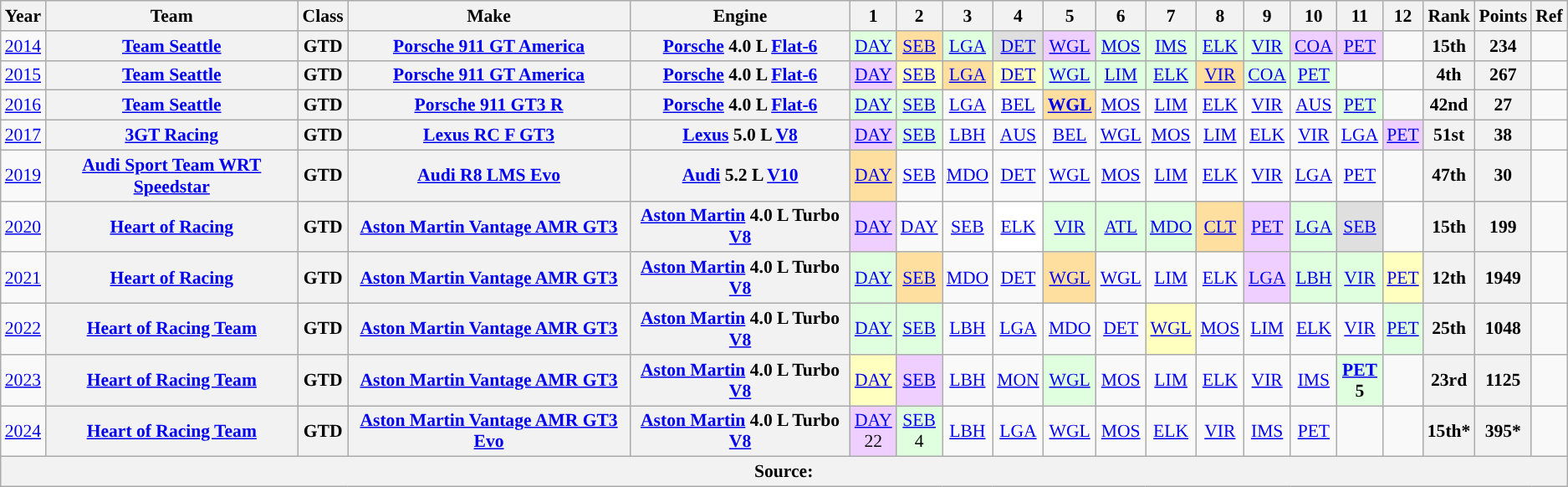<table class="wikitable" style="text-align:center; font-size:90%">
<tr>
<th>Year</th>
<th>Team</th>
<th>Class</th>
<th>Make</th>
<th>Engine</th>
<th>1</th>
<th>2</th>
<th>3</th>
<th>4</th>
<th>5</th>
<th>6</th>
<th>7</th>
<th>8</th>
<th>9</th>
<th>10</th>
<th>11</th>
<th>12</th>
<th>Rank</th>
<th>Points</th>
<th>Ref</th>
</tr>
<tr>
<td><a href='#'>2014</a></td>
<th><a href='#'>Team Seattle</a></th>
<th>GTD</th>
<th><a href='#'>Porsche 911 GT America</a></th>
<th><a href='#'>Porsche</a> 4.0 L <a href='#'>Flat-6</a></th>
<td style="background:#DFFFDF;"><a href='#'>DAY</a><br></td>
<td style="background:#FFDF9F;"><a href='#'>SEB</a><br></td>
<td style="background:#DFFFDF;"><a href='#'>LGA</a><br></td>
<td style="background:#DFDFDF;"><a href='#'>DET</a><br></td>
<td style="background:#EFCFFF;"><a href='#'>WGL</a><br></td>
<td style="background:#DFFFDF;"><a href='#'>MOS</a><br></td>
<td style="background:#DFFFDF;"><a href='#'>IMS</a><br></td>
<td style="background:#DFFFDF;"><a href='#'>ELK</a><br></td>
<td style="background:#DFFFDF;"><a href='#'>VIR</a><br></td>
<td style="background:#EFCFFF;"><a href='#'>COA</a><br></td>
<td style="background:#EFCFFF;"><a href='#'>PET</a><br></td>
<td></td>
<th>15th</th>
<th>234</th>
<td></td>
</tr>
<tr>
<td><a href='#'>2015</a></td>
<th><a href='#'>Team Seattle</a></th>
<th>GTD</th>
<th><a href='#'>Porsche 911 GT America</a></th>
<th><a href='#'>Porsche</a> 4.0 L <a href='#'>Flat-6</a></th>
<td style="background:#EFCFFF;"><a href='#'>DAY</a><br></td>
<td style="background:#FFFFBF;"><a href='#'>SEB</a><br></td>
<td style="background:#FFDF9F;"><a href='#'>LGA</a><br></td>
<td style="background:#FFFFBF;"><a href='#'>DET</a><br></td>
<td style="background:#DFFFDF;"><a href='#'>WGL</a><br></td>
<td style="background:#DFFFDF;"><a href='#'>LIM</a><br></td>
<td style="background:#DFFFDF;"><a href='#'>ELK</a><br></td>
<td style="background:#FFDF9F;"><a href='#'>VIR</a><br></td>
<td style="background:#DFFFDF;"><a href='#'>COA</a><br></td>
<td style="background:#DFFFDF;"><a href='#'>PET</a><br></td>
<td></td>
<td></td>
<th>4th</th>
<th>267</th>
<td></td>
</tr>
<tr>
<td><a href='#'>2016</a></td>
<th><a href='#'>Team Seattle</a></th>
<th>GTD</th>
<th><a href='#'>Porsche 911 GT3 R</a></th>
<th><a href='#'>Porsche</a> 4.0 L <a href='#'>Flat-6</a></th>
<td style="background:#DFFFDF;"><a href='#'>DAY</a><br></td>
<td style="background:#DFFFDF;"><a href='#'>SEB</a><br></td>
<td style="background:#;"><a href='#'>LGA</a><br></td>
<td style="background:#;"><a href='#'>BEL</a><br></td>
<td style="background:#FFDF9F;"><strong><a href='#'>WGL</a></strong><br></td>
<td style="background:#;"><a href='#'>MOS</a><br></td>
<td style="background:#;"><a href='#'>LIM</a><br></td>
<td style="background:#;"><a href='#'>ELK</a><br></td>
<td style="background:#;"><a href='#'>VIR</a><br></td>
<td style="background:#;"><a href='#'>AUS</a><br></td>
<td style="background:#DFFFDF;"><a href='#'>PET</a><br></td>
<td></td>
<th>42nd</th>
<th>27</th>
<td></td>
</tr>
<tr>
<td><a href='#'>2017</a></td>
<th><a href='#'>3GT Racing</a></th>
<th>GTD</th>
<th><a href='#'>Lexus RC F GT3</a></th>
<th><a href='#'>Lexus</a> 5.0 L <a href='#'>V8</a></th>
<td style="background:#EFCFFF;"><a href='#'>DAY</a><br></td>
<td style="background:#DFFFDF;"><a href='#'>SEB</a><br></td>
<td style="background:#;"><a href='#'>LBH</a><br></td>
<td style="background:#;"><a href='#'>AUS</a><br></td>
<td style="background:#;"><a href='#'>BEL</a><br></td>
<td style="background:#;"><a href='#'>WGL</a><br></td>
<td style="background:#;"><a href='#'>MOS</a><br></td>
<td style="background:#;"><a href='#'>LIM</a><br></td>
<td style="background:#;"><a href='#'>ELK</a><br></td>
<td style="background:#;"><a href='#'>VIR</a><br></td>
<td style="background:#;"><a href='#'>LGA</a><br></td>
<td style="background:#EFCFFF;"><a href='#'>PET</a><br></td>
<th>51st</th>
<th>38</th>
<td></td>
</tr>
<tr>
<td><a href='#'>2019</a></td>
<th><a href='#'>Audi Sport Team WRT Speedstar</a></th>
<th>GTD</th>
<th><a href='#'>Audi R8 LMS Evo</a></th>
<th><a href='#'>Audi</a> 5.2 L <a href='#'>V10</a></th>
<td style="background:#FFDF9F;”"><a href='#'>DAY</a><br></td>
<td style="background:#;"><a href='#'>SEB</a><br></td>
<td style="background:#;"><a href='#'>MDO</a><br></td>
<td style="background:#;"><a href='#'>DET</a><br></td>
<td style="background:#;"><a href='#'>WGL</a><br></td>
<td style="background:#;"><a href='#'>MOS</a><br></td>
<td style="background:#;"><a href='#'>LIM</a><br></td>
<td style="background:#;"><a href='#'>ELK</a><br></td>
<td style="background:#;"><a href='#'>VIR</a><br></td>
<td style="background:#;"><a href='#'>LGA</a><br></td>
<td style="background:#;"><a href='#'>PET</a><br></td>
<td></td>
<th>47th</th>
<th>30</th>
<td></td>
</tr>
<tr>
<td><a href='#'>2020</a></td>
<th><a href='#'>Heart of Racing</a></th>
<th>GTD</th>
<th><a href='#'>Aston Martin Vantage AMR GT3</a></th>
<th><a href='#'>Aston Martin</a> 4.0 L Turbo <a href='#'>V8</a></th>
<td style="background:#efcfff;"><a href='#'>DAY</a><br></td>
<td><a href='#'>DAY</a></td>
<td><a href='#'>SEB</a></td>
<td style="background:#ffffff;"><a href='#'>ELK</a><br></td>
<td style="background:#dfffdf;"><a href='#'>VIR</a><br></td>
<td style="background:#dfffdf;"><a href='#'>ATL</a><br></td>
<td style="background:#DFFFDF;"><a href='#'>MDO</a><br></td>
<td style="background:#FFDF9F;"><a href='#'>CLT</a><br></td>
<td style="background:#efcfff;"><a href='#'>PET</a><br></td>
<td style="background:#DFFFDF;"><a href='#'>LGA</a><br></td>
<td style="background:#DFDFDF;"><a href='#'>SEB</a><br></td>
<td></td>
<th>15th</th>
<th>199</th>
<td></td>
</tr>
<tr>
<td><a href='#'>2021</a></td>
<th><a href='#'>Heart of Racing</a></th>
<th>GTD</th>
<th><a href='#'>Aston Martin Vantage AMR GT3</a></th>
<th><a href='#'>Aston Martin</a> 4.0 L Turbo <a href='#'>V8</a></th>
<td style="background:#DFFFDF;"><a href='#'>DAY</a><br></td>
<td style="background:#FFDF9F;"><a href='#'>SEB</a><br></td>
<td style="background:#;"><a href='#'>MDO</a><br></td>
<td style="background:#;"><a href='#'>DET</a><br></td>
<td style="background:#FFDF9F;"><a href='#'>WGL</a><br></td>
<td style="background:#;"><a href='#'>WGL</a><br></td>
<td style="background:#;"><a href='#'>LIM</a><br></td>
<td style="background:#;"><a href='#'>ELK</a><br></td>
<td style="background:#EFCFFF;"><a href='#'>LGA</a><br></td>
<td style="background:#DFFFDF;"><a href='#'>LBH</a><br></td>
<td style="background:#DFFFDF;"><a href='#'>VIR</a><br></td>
<td style="background:#FFFFBF;"><a href='#'>PET</a><br></td>
<th>12th</th>
<th>1949</th>
<td></td>
</tr>
<tr>
<td><a href='#'>2022</a></td>
<th><a href='#'>Heart of Racing Team</a></th>
<th>GTD</th>
<th><a href='#'>Aston Martin Vantage AMR GT3</a></th>
<th><a href='#'>Aston Martin</a> 4.0 L Turbo <a href='#'>V8</a></th>
<td style="background:#DFFFDF;"><a href='#'>DAY</a><br></td>
<td style="background:#DFFFDF;"><a href='#'>SEB</a><br></td>
<td style="background:#;”"><a href='#'>LBH</a><br></td>
<td style="background:#;”"><a href='#'>LGA</a><br></td>
<td style="background:#;”"><a href='#'>MDO</a><br></td>
<td style="background:#;”"><a href='#'>DET</a><br></td>
<td style="background:#FFFFBF;"><a href='#'>WGL</a><br></td>
<td style="background:#;”"><a href='#'>MOS</a><br></td>
<td style="background:#;”"><a href='#'>LIM</a><br></td>
<td style="background:#;”"><a href='#'>ELK</a><br></td>
<td style="background:#;”"><a href='#'>VIR</a><br></td>
<td style="background:#dfffdf;"><a href='#'>PET</a><br></td>
<th>25th</th>
<th>1048</th>
<td></td>
</tr>
<tr>
<td><a href='#'>2023</a></td>
<th><a href='#'>Heart of Racing Team</a></th>
<th>GTD</th>
<th><a href='#'>Aston Martin Vantage AMR GT3</a></th>
<th><a href='#'>Aston Martin</a> 4.0 L Turbo <a href='#'>V8</a></th>
<td style="background:#FFFFBF;"><a href='#'>DAY</a><br></td>
<td style="background:#EFCFFF;"><a href='#'>SEB</a><br></td>
<td style="background:#;”"><a href='#'>LBH</a><br></td>
<td style="background:#;”"><a href='#'>MON</a><br></td>
<td style="background:#DFFFDF;"><a href='#'>WGL</a><br></td>
<td style="background:#;”"><a href='#'>MOS</a><br></td>
<td style="background:#;”"><a href='#'>LIM</a><br></td>
<td style="background:#;”"><a href='#'>ELK</a><br></td>
<td style="background:#;”"><a href='#'>VIR</a><br></td>
<td style="background:#;”"><a href='#'>IMS</a><br></td>
<td style="background:#DFFFDF;"><strong><a href='#'>PET</a><br>5</strong></td>
<td></td>
<th>23rd</th>
<th>1125</th>
<td></td>
</tr>
<tr>
<td><a href='#'>2024</a></td>
<th><a href='#'>Heart of Racing Team</a></th>
<th>GTD</th>
<th><a href='#'>Aston Martin Vantage AMR GT3 Evo</a></th>
<th><a href='#'>Aston Martin</a> 4.0 L Turbo <a href='#'>V8</a></th>
<td style="background:#EFCFFF;"><a href='#'>DAY</a><br>22</td>
<td style="background:#DFFFDF;"><a href='#'>SEB</a><br>4</td>
<td><a href='#'>LBH</a></td>
<td><a href='#'>LGA</a></td>
<td><a href='#'>WGL</a></td>
<td><a href='#'>MOS</a></td>
<td><a href='#'>ELK</a></td>
<td><a href='#'>VIR</a></td>
<td><a href='#'>IMS</a></td>
<td><a href='#'>PET</a></td>
<td></td>
<td></td>
<th>15th*</th>
<th>395*</th>
<td></td>
</tr>
<tr>
<th colspan="20">Source:</th>
</tr>
</table>
